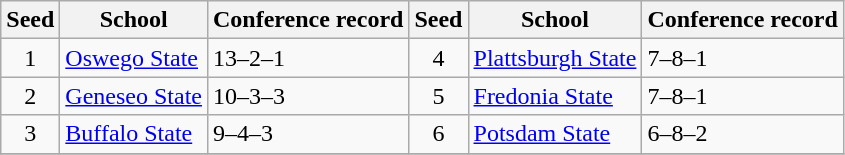<table class="wikitable">
<tr>
<th>Seed</th>
<th>School</th>
<th>Conference record</th>
<th>Seed</th>
<th>School</th>
<th>Conference record</th>
</tr>
<tr>
<td align=center>1</td>
<td><a href='#'>Oswego State</a></td>
<td>13–2–1</td>
<td align=center>4</td>
<td><a href='#'>Plattsburgh State</a></td>
<td>7–8–1</td>
</tr>
<tr>
<td align=center>2</td>
<td><a href='#'>Geneseo State</a></td>
<td>10–3–3</td>
<td align=center>5</td>
<td><a href='#'>Fredonia State</a></td>
<td>7–8–1</td>
</tr>
<tr>
<td align=center>3</td>
<td><a href='#'>Buffalo State</a></td>
<td>9–4–3</td>
<td align=center>6</td>
<td><a href='#'>Potsdam State</a></td>
<td>6–8–2</td>
</tr>
<tr>
</tr>
</table>
